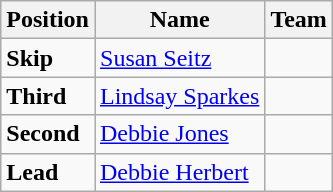<table class="wikitable">
<tr>
<th><strong>Position</strong></th>
<th><strong>Name</strong></th>
<th><strong>Team</strong></th>
</tr>
<tr>
<td><strong>Skip</strong></td>
<td><a href='#'>Susan Seitz</a></td>
<td></td>
</tr>
<tr>
<td><strong>Third</strong></td>
<td><a href='#'>Lindsay Sparkes</a></td>
<td></td>
</tr>
<tr>
<td><strong>Second</strong></td>
<td><a href='#'>Debbie Jones</a></td>
<td></td>
</tr>
<tr>
<td><strong>Lead</strong></td>
<td><a href='#'>Debbie Herbert</a></td>
<td></td>
</tr>
</table>
